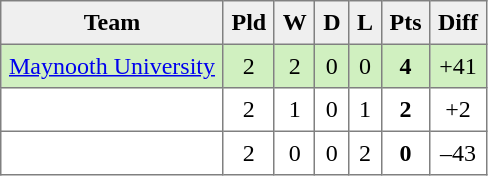<table style=border-collapse:collapse border=1 cellspacing=0 cellpadding=5>
<tr align=center bgcolor=#efefef>
<th>Team</th>
<th>Pld</th>
<th>W</th>
<th>D</th>
<th>L</th>
<th>Pts</th>
<th>Diff</th>
</tr>
<tr align=center style="background:#D0F0C0;">
<td style="text-align:left;"> <a href='#'>Maynooth University</a></td>
<td>2</td>
<td>2</td>
<td>0</td>
<td>0</td>
<td><strong>4</strong></td>
<td>+41</td>
</tr>
<tr align=center style="background:#FFFFFF;">
<td style="text-align:left;"> </td>
<td>2</td>
<td>1</td>
<td>0</td>
<td>1</td>
<td><strong>2</strong></td>
<td>+2</td>
</tr>
<tr align=center style="background:#FFFFFF;">
<td style="text-align:left;"> </td>
<td>2</td>
<td>0</td>
<td>0</td>
<td>2</td>
<td><strong>0</strong></td>
<td>–43</td>
</tr>
</table>
